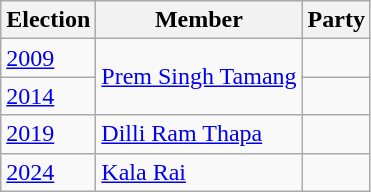<table class="wikitable sortable">
<tr>
<th>Election</th>
<th>Member</th>
<th colspan=2>Party</th>
</tr>
<tr>
<td><a href='#'>2009</a></td>
<td rowspan=2><a href='#'>Prem Singh Tamang</a></td>
<td></td>
</tr>
<tr>
<td><a href='#'>2014</a></td>
<td></td>
</tr>
<tr>
<td><a href='#'>2019</a></td>
<td><a href='#'>Dilli Ram Thapa</a></td>
<td></td>
</tr>
<tr>
<td><a href='#'>2024</a></td>
<td><a href='#'>Kala Rai</a></td>
<td></td>
</tr>
</table>
